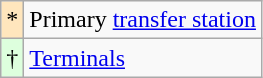<table class="wikitable" style="font-size:100%;">
<tr>
<td style="background-color:#FFE6BD">*</td>
<td>Primary <a href='#'>transfer station</a></td>
</tr>
<tr>
<td style="background-color:#ddffdd">†</td>
<td><a href='#'>Terminals</a></td>
</tr>
</table>
